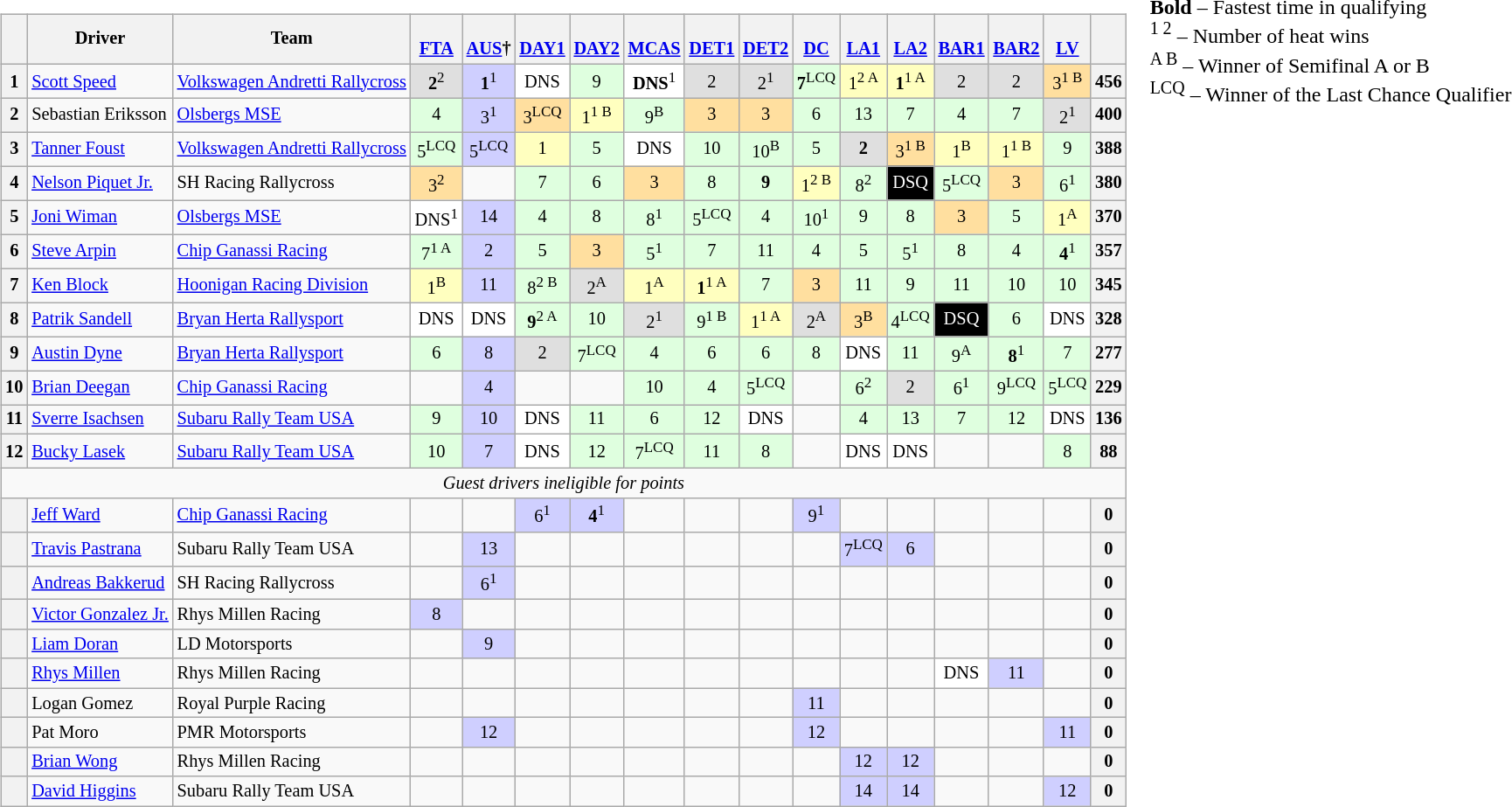<table>
<tr>
<td valign="top"><br><table class="wikitable" style="font-size:85%; text-align:center">
<tr>
<th valign="middle"></th>
<th valign="middle">Driver</th>
<th valign="middle">Team</th>
<th><br><a href='#'>FTA</a></th>
<th><br><a href='#'>AUS</a>†</th>
<th><br><a href='#'>DAY1</a></th>
<th><br><a href='#'>DAY2</a></th>
<th><br><a href='#'>MCAS</a></th>
<th><br><a href='#'>DET1</a></th>
<th><br><a href='#'>DET2</a></th>
<th><br><a href='#'>DC</a></th>
<th><br><a href='#'>LA1</a></th>
<th><br><a href='#'>LA2</a></th>
<th><br><a href='#'>BAR1</a></th>
<th><br><a href='#'>BAR2</a></th>
<th><br><a href='#'>LV</a></th>
<th></th>
</tr>
<tr>
<th>1</th>
<td align="left"> <a href='#'>Scott Speed</a></td>
<td align="left"><a href='#'>Volkswagen Andretti Rallycross</a></td>
<td style="background:#dfdfdf;"><strong>2</strong><sup>2</sup></td>
<td style="background:#cfcfff;"><strong>1</strong><sup>1</sup></td>
<td style="background:#ffffff;">DNS</td>
<td style="background:#dfffdf;">9</td>
<td style="background:#ffffff;"><strong>DNS</strong><sup>1</sup></td>
<td style="background:#dfdfdf;">2</td>
<td style="background:#dfdfdf;">2<sup>1</sup></td>
<td style="background:#dfffdf;"><strong>7</strong><sup>LCQ</sup></td>
<td style="background:#ffffbf;">1<sup>2 A</sup></td>
<td style="background:#ffffbf;"><strong>1</strong><sup>1 A</sup></td>
<td style="background:#dfdfdf;">2</td>
<td style="background:#dfdfdf;">2</td>
<td style="background:#ffdf9f;">3<sup>1 B</sup></td>
<th>456</th>
</tr>
<tr>
<th>2</th>
<td align="left"> Sebastian Eriksson</td>
<td align="left"><a href='#'>Olsbergs MSE</a></td>
<td style="background:#dfffdf;">4</td>
<td style="background:#cfcfff;">3<sup>1</sup></td>
<td style="background:#ffdf9f;">3<sup>LCQ</sup></td>
<td style="background:#ffffbf;">1<sup>1 B</sup></td>
<td style="background:#dfffdf;">9<sup>B</sup></td>
<td style="background:#ffdf9f;">3</td>
<td style="background:#ffdf9f;">3</td>
<td style="background:#dfffdf;">6</td>
<td style="background:#dfffdf;">13</td>
<td style="background:#dfffdf;">7</td>
<td style="background:#dfffdf;">4</td>
<td style="background:#dfffdf;">7</td>
<td style="background:#dfdfdf;">2<sup>1</sup></td>
<th>400</th>
</tr>
<tr>
<th>3</th>
<td align="left"> <a href='#'>Tanner Foust</a></td>
<td align="left"><a href='#'>Volkswagen Andretti Rallycross</a></td>
<td style="background:#dfffdf;">5<sup>LCQ</sup></td>
<td style="background:#cfcfff;">5<sup>LCQ</sup></td>
<td style="background:#ffffbf;">1</td>
<td style="background:#dfffdf;">5</td>
<td style="background:#ffffff;">DNS</td>
<td style="background:#dfffdf;">10</td>
<td style="background:#dfffdf;">10<sup>B</sup></td>
<td style="background:#dfffdf;">5</td>
<td style="background:#dfdfdf;"><strong>2</strong></td>
<td style="background:#ffdf9f;">3<sup>1 B</sup></td>
<td style="background:#ffffbf;">1<sup>B</sup></td>
<td style="background:#ffffbf;">1<sup>1 B</sup></td>
<td style="background:#dfffdf;">9</td>
<th>388</th>
</tr>
<tr>
<th>4</th>
<td align="left"> <a href='#'>Nelson Piquet Jr.</a></td>
<td align="left">SH Racing Rallycross</td>
<td style="background:#ffdf9f;">3<sup>2</sup></td>
<td></td>
<td style="background:#dfffdf;">7</td>
<td style="background:#dfffdf;">6</td>
<td style="background:#ffdf9f;">3</td>
<td style="background:#dfffdf;">8</td>
<td style="background:#dfffdf;"><strong>9</strong></td>
<td style="background:#ffffbf;">1<sup>2 B</sup></td>
<td style="background:#dfffdf;">8<sup>2</sup></td>
<td style="background:#000000; color:white;">DSQ</td>
<td style="background:#dfffdf;">5<sup>LCQ</sup></td>
<td style="background:#ffdf9f;">3</td>
<td style="background:#dfffdf;">6<sup>1</sup></td>
<th>380</th>
</tr>
<tr>
<th>5</th>
<td align="left"> <a href='#'>Joni Wiman</a></td>
<td align="left"><a href='#'>Olsbergs MSE</a></td>
<td style="background:#ffffff;">DNS<sup>1</sup></td>
<td style="background:#cfcfff;">14</td>
<td style="background:#dfffdf;">4</td>
<td style="background:#dfffdf;">8</td>
<td style="background:#dfffdf;">8<sup>1</sup></td>
<td style="background:#dfffdf;">5<sup>LCQ</sup></td>
<td style="background:#dfffdf;">4</td>
<td style="background:#dfffdf;">10<sup>1</sup></td>
<td style="background:#dfffdf;">9</td>
<td style="background:#dfffdf;">8</td>
<td style="background:#ffdf9f;">3</td>
<td style="background:#dfffdf;">5</td>
<td style="background:#ffffbf;">1<sup>A</sup></td>
<th>370</th>
</tr>
<tr>
<th>6</th>
<td align="left"> <a href='#'>Steve Arpin</a></td>
<td align="left"><a href='#'>Chip Ganassi Racing</a></td>
<td style="background:#dfffdf;">7<sup>1 A</sup></td>
<td style="background:#cfcfff;">2</td>
<td style="background:#dfffdf;">5</td>
<td style="background:#ffdf9f;">3</td>
<td style="background:#dfffdf;">5<sup>1</sup></td>
<td style="background:#dfffdf;">7</td>
<td style="background:#dfffdf;">11</td>
<td style="background:#dfffdf;">4</td>
<td style="background:#dfffdf;">5</td>
<td style="background:#dfffdf;">5<sup>1</sup></td>
<td style="background:#dfffdf;">8</td>
<td style="background:#dfffdf;">4</td>
<td style="background:#dfffdf;"><strong>4</strong><sup>1</sup></td>
<th>357</th>
</tr>
<tr>
<th>7</th>
<td align="left"> <a href='#'>Ken Block</a></td>
<td align="left"><a href='#'>Hoonigan Racing Division</a></td>
<td style="background:#ffffbf;">1<sup>B</sup></td>
<td style="background:#cfcfff;">11</td>
<td style="background:#dfffdf;">8<sup>2 B</sup></td>
<td style="background:#dfdfdf;">2<sup>A</sup></td>
<td style="background:#ffffbf;">1<sup>A</sup></td>
<td style="background:#ffffbf;"><strong>1</strong><sup>1 A</sup></td>
<td style="background:#dfffdf;">7</td>
<td style="background:#ffdf9f;">3</td>
<td style="background:#dfffdf;">11</td>
<td style="background:#dfffdf;">9</td>
<td style="background:#dfffdf;">11</td>
<td style="background:#dfffdf;">10</td>
<td style="background:#dfffdf;">10</td>
<th>345</th>
</tr>
<tr>
<th>8</th>
<td align="left"> <a href='#'>Patrik Sandell</a></td>
<td align="left"><a href='#'>Bryan Herta Rallysport</a></td>
<td style="background:#ffffff;">DNS</td>
<td style="background:#ffffff;">DNS</td>
<td style="background:#dfffdf;"><strong>9</strong><sup>2 A</sup></td>
<td style="background:#dfffdf;">10</td>
<td style="background:#dfdfdf;">2<sup>1</sup></td>
<td style="background:#dfffdf;">9<sup>1 B</sup></td>
<td style="background:#ffffbf;">1<sup>1 A</sup></td>
<td style="background:#dfdfdf;">2<sup>A</sup></td>
<td style="background:#ffdf9f;">3<sup>B</sup></td>
<td style="background:#dfffdf;">4<sup>LCQ</sup></td>
<td style="background:#000000; color:white;">DSQ</td>
<td style="background:#dfffdf;">6</td>
<td style="background:#ffffff;">DNS</td>
<th>328</th>
</tr>
<tr>
<th>9</th>
<td align="left"> <a href='#'>Austin Dyne</a></td>
<td align="left"><a href='#'>Bryan Herta Rallysport</a></td>
<td style="background:#dfffdf;">6</td>
<td style="background:#cfcfff;">8</td>
<td style="background:#dfdfdf;">2</td>
<td style="background:#dfffdf;">7<sup>LCQ</sup></td>
<td style="background:#dfffdf;">4</td>
<td style="background:#dfffdf;">6</td>
<td style="background:#dfffdf;">6</td>
<td style="background:#dfffdf;">8</td>
<td style="background:#ffffff;">DNS</td>
<td style="background:#dfffdf;">11</td>
<td style="background:#dfffdf;">9<sup>A</sup></td>
<td style="background:#dfffdf;"><strong>8</strong><sup>1</sup></td>
<td style="background:#dfffdf;">7</td>
<th>277</th>
</tr>
<tr>
<th>10</th>
<td align="left"> <a href='#'>Brian Deegan</a></td>
<td align="left"><a href='#'>Chip Ganassi Racing</a></td>
<td></td>
<td style="background:#cfcfff;">4</td>
<td></td>
<td></td>
<td style="background:#dfffdf;">10</td>
<td style="background:#dfffdf;">4</td>
<td style="background:#dfffdf;">5<sup>LCQ</sup></td>
<td></td>
<td style="background:#dfffdf;">6<sup>2</sup></td>
<td style="background:#dfdfdf;">2</td>
<td style="background:#dfffdf;">6<sup>1</sup></td>
<td style="background:#dfffdf;">9<sup>LCQ</sup></td>
<td style="background:#dfffdf;">5<sup>LCQ</sup></td>
<th>229</th>
</tr>
<tr>
<th>11</th>
<td align="left"> <a href='#'>Sverre Isachsen</a></td>
<td align="left"><a href='#'>Subaru Rally Team USA</a></td>
<td style="background:#dfffdf;">9</td>
<td style="background:#cfcfff;">10</td>
<td style="background:#ffffff;">DNS</td>
<td style="background:#dfffdf;">11</td>
<td style="background:#dfffdf;">6</td>
<td style="background:#dfffdf;">12</td>
<td style="background:#ffffff;">DNS</td>
<td></td>
<td style="background:#dfffdf;">4</td>
<td style="background:#dfffdf;">13</td>
<td style="background:#dfffdf;">7</td>
<td style="background:#dfffdf;">12</td>
<td style="background:#ffffff;">DNS</td>
<th>136</th>
</tr>
<tr>
<th>12</th>
<td align="left"> <a href='#'>Bucky Lasek</a></td>
<td align="left"><a href='#'>Subaru Rally Team USA</a></td>
<td style="background:#dfffdf;">10</td>
<td style="background:#cfcfff;">7</td>
<td style="background:#ffffff;">DNS</td>
<td style="background:#dfffdf;">12</td>
<td style="background:#dfffdf;">7<sup>LCQ</sup></td>
<td style="background:#dfffdf;">11</td>
<td style="background:#dfffdf;">8</td>
<td></td>
<td style="background:#ffffff;">DNS</td>
<td style="background:#ffffff;">DNS</td>
<td></td>
<td></td>
<td style="background:#dfffdf;">8</td>
<th>88</th>
</tr>
<tr>
<td colspan=17 align=center><em>Guest drivers ineligible for points</em></td>
</tr>
<tr>
<th></th>
<td align="left"> <a href='#'>Jeff Ward</a></td>
<td align="left"><a href='#'>Chip Ganassi Racing</a></td>
<td></td>
<td></td>
<td style="background:#cfcfff;">6<sup>1</sup></td>
<td style="background:#cfcfff;"><strong>4</strong><sup>1</sup></td>
<td></td>
<td></td>
<td></td>
<td style="background:#cfcfff;">9<sup>1</sup></td>
<td></td>
<td></td>
<td></td>
<td></td>
<td></td>
<th>0</th>
</tr>
<tr>
<th></th>
<td align="left"> <a href='#'>Travis Pastrana</a></td>
<td align="left">Subaru Rally Team USA</td>
<td></td>
<td style="background:#cfcfff;">13</td>
<td></td>
<td></td>
<td></td>
<td></td>
<td></td>
<td></td>
<td style="background:#cfcfff;">7<sup>LCQ</sup></td>
<td style="background:#cfcfff;">6</td>
<td></td>
<td></td>
<td></td>
<th>0</th>
</tr>
<tr>
<th></th>
<td align="left"> <a href='#'>Andreas Bakkerud</a></td>
<td align="left">SH Racing Rallycross</td>
<td></td>
<td style="background:#cfcfff;">6<sup>1</sup></td>
<td></td>
<td></td>
<td></td>
<td></td>
<td></td>
<td></td>
<td></td>
<td></td>
<td></td>
<td></td>
<td></td>
<th>0</th>
</tr>
<tr>
<th></th>
<td align="left"> <a href='#'>Victor Gonzalez Jr.</a></td>
<td align="left">Rhys Millen Racing</td>
<td style="background:#cfcfff;">8</td>
<td></td>
<td></td>
<td></td>
<td></td>
<td></td>
<td></td>
<td></td>
<td></td>
<td></td>
<td></td>
<td></td>
<td></td>
<th>0</th>
</tr>
<tr>
<th></th>
<td align="left"> <a href='#'>Liam Doran</a></td>
<td align="left">LD Motorsports</td>
<td></td>
<td style="background:#cfcfff;">9</td>
<td></td>
<td></td>
<td></td>
<td></td>
<td></td>
<td></td>
<td></td>
<td></td>
<td></td>
<td></td>
<td></td>
<th>0</th>
</tr>
<tr>
<th></th>
<td align="left"> <a href='#'>Rhys Millen</a></td>
<td align="left">Rhys Millen Racing</td>
<td></td>
<td></td>
<td></td>
<td></td>
<td></td>
<td></td>
<td></td>
<td></td>
<td></td>
<td></td>
<td style="background:#ffffff;">DNS</td>
<td style="background:#cfcfff;">11</td>
<td></td>
<th>0</th>
</tr>
<tr>
<th></th>
<td align="left"> Logan Gomez</td>
<td align="left">Royal Purple Racing</td>
<td></td>
<td></td>
<td></td>
<td></td>
<td></td>
<td></td>
<td></td>
<td style="background:#cfcfff;">11</td>
<td></td>
<td></td>
<td></td>
<td></td>
<td></td>
<th>0</th>
</tr>
<tr>
<th></th>
<td align="left"> Pat Moro</td>
<td align="left">PMR Motorsports</td>
<td></td>
<td style="background:#cfcfff;">12</td>
<td></td>
<td></td>
<td></td>
<td></td>
<td></td>
<td style="background:#cfcfff;">12</td>
<td></td>
<td></td>
<td></td>
<td></td>
<td style="background:#cfcfff;">11</td>
<th>0</th>
</tr>
<tr>
<th></th>
<td align="left"> <a href='#'>Brian Wong</a></td>
<td align="left">Rhys Millen Racing</td>
<td></td>
<td></td>
<td></td>
<td></td>
<td></td>
<td></td>
<td></td>
<td></td>
<td style="background:#cfcfff;">12</td>
<td style="background:#cfcfff;">12</td>
<td></td>
<td></td>
<td></td>
<th>0</th>
</tr>
<tr>
<th></th>
<td align="left"> <a href='#'>David Higgins</a></td>
<td align="left">Subaru Rally Team USA</td>
<td></td>
<td></td>
<td></td>
<td></td>
<td></td>
<td></td>
<td></td>
<td></td>
<td style="background:#cfcfff;">14</td>
<td style="background:#cfcfff;">14</td>
<td></td>
<td></td>
<td style="background:#cfcfff;">12</td>
<th>0</th>
</tr>
</table>
</td>
<td valign="top"><br>
<span><strong>Bold</strong> – Fastest time in qualifying<br>
<sup>1 2</sup> – Number of heat wins<br>
<sup>A B</sup> – Winner of Semifinal A or B<br>
<sup>LCQ</sup> – Winner of the Last Chance Qualifier</span></td>
</tr>
</table>
